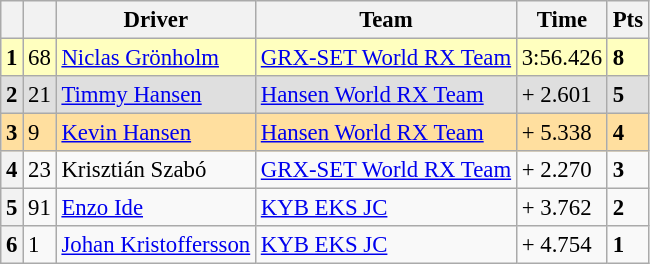<table class="wikitable" style="font-size:95%">
<tr>
<th></th>
<th></th>
<th>Driver</th>
<th>Team</th>
<th>Time</th>
<th>Pts</th>
</tr>
<tr>
<th style="background:#ffffbf;">1</th>
<td style="background:#ffffbf;">68</td>
<td style="background:#ffffbf;"> <a href='#'>Niclas Grönholm</a></td>
<td style="background:#ffffbf;"><a href='#'>GRX-SET World RX Team</a></td>
<td style="background:#ffffbf;">3:56.426</td>
<td style="background:#ffffbf;"><strong>8</strong></td>
</tr>
<tr>
<th style="background:#dfdfdf;">2</th>
<td style="background:#dfdfdf;">21</td>
<td style="background:#dfdfdf;"> <a href='#'>Timmy Hansen</a></td>
<td style="background:#dfdfdf;"><a href='#'>Hansen World RX Team</a></td>
<td style="background:#dfdfdf;">+ 2.601</td>
<td style="background:#dfdfdf;"><strong>5</strong></td>
</tr>
<tr>
<th style="background:#ffdf9f;">3</th>
<td style="background:#ffdf9f;">9</td>
<td style="background:#ffdf9f;"> <a href='#'>Kevin Hansen</a></td>
<td style="background:#ffdf9f;"><a href='#'>Hansen World RX Team</a></td>
<td style="background:#ffdf9f;">+ 5.338</td>
<td style="background:#ffdf9f;"><strong>4</strong></td>
</tr>
<tr>
<th>4</th>
<td>23</td>
<td> Krisztián Szabó</td>
<td><a href='#'>GRX-SET World RX Team</a></td>
<td>+ 2.270</td>
<td><strong>3</strong></td>
</tr>
<tr>
<th>5</th>
<td>91</td>
<td> <a href='#'>Enzo Ide</a></td>
<td><a href='#'>KYB EKS JC</a></td>
<td>+ 3.762</td>
<td><strong>2</strong></td>
</tr>
<tr>
<th>6</th>
<td>1</td>
<td> <a href='#'>Johan Kristoffersson</a></td>
<td><a href='#'>KYB EKS JC</a></td>
<td>+ 4.754</td>
<td><strong>1</strong></td>
</tr>
</table>
